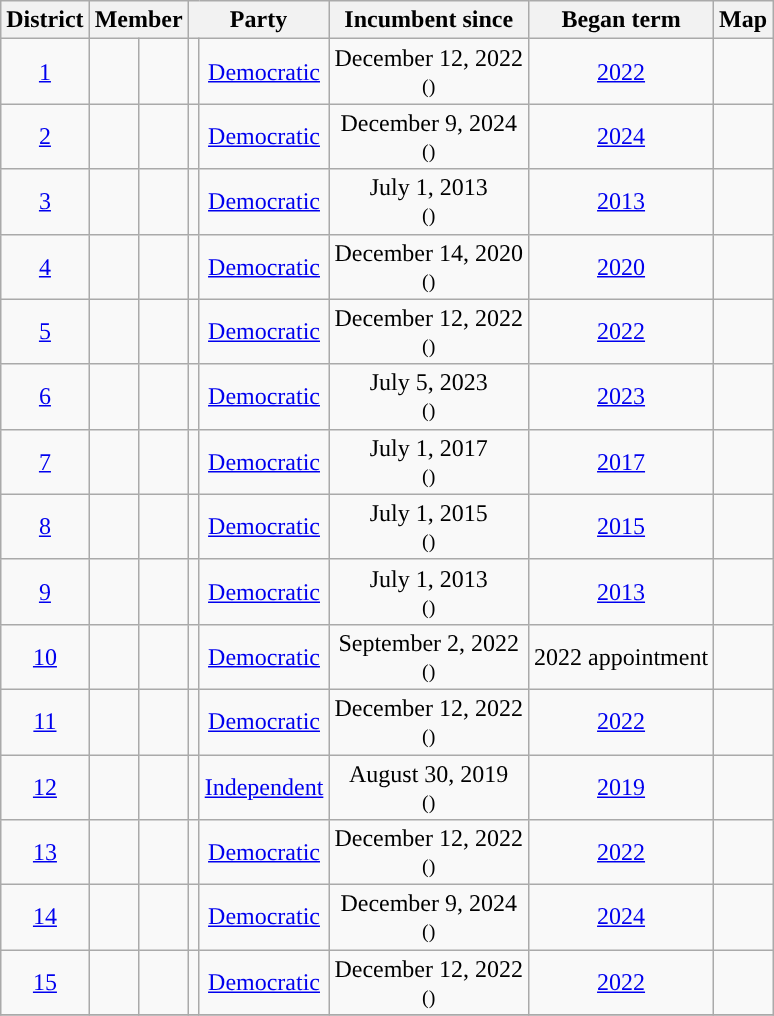<table class="wikitable plainrowheaders" style="text-align:center;font-size:100%">
<tr>
<th scope="col">District</th>
<th colspan="2" scope="col">Member</th>
<th colspan="2" scope="col">Party</th>
<th>Incumbent since</th>
<th>Began term</th>
<th>Map</th>
</tr>
<tr>
<td><a href='#'>1</a></td>
<td></td>
<td scope="row"></td>
<td style="background-color:"></td>
<td><a href='#'>Democratic</a></td>
<td>December 12, 2022 <br> <small>()</small></td>
<td><a href='#'>2022</a></td>
<td></td>
</tr>
<tr>
<td><a href='#'>2</a></td>
<td></td>
<td scope="row"></td>
<td style="background-color:"></td>
<td><a href='#'>Democratic</a></td>
<td>December 9, 2024 <br> <small>()</small></td>
<td><a href='#'>2024</a></td>
<td></td>
</tr>
<tr>
<td><a href='#'>3</a></td>
<td></td>
<td scope="row"></td>
<td style="background-color:"></td>
<td><a href='#'>Democratic</a></td>
<td>July 1, 2013 <br> <small>()</small></td>
<td><a href='#'>2013</a></td>
<td></td>
</tr>
<tr>
<td><a href='#'>4</a></td>
<td></td>
<td scope="row"></td>
<td style="background-color:"></td>
<td><a href='#'>Democratic</a></td>
<td>December 14, 2020 <br> <small>()</small></td>
<td><a href='#'>2020</a></td>
<td></td>
</tr>
<tr>
<td><a href='#'>5</a></td>
<td></td>
<td scope="row"></td>
<td style="background-color:"></td>
<td><a href='#'>Democratic</a></td>
<td>December 12, 2022 <br> <small>()</small></td>
<td><a href='#'>2022</a></td>
<td></td>
</tr>
<tr>
<td><a href='#'>6</a></td>
<td></td>
<td scope="row"></td>
<td style="background-color:"></td>
<td><a href='#'>Democratic</a></td>
<td>July 5, 2023 <br> <small>()</small></td>
<td><a href='#'>2023</a></td>
<td></td>
</tr>
<tr>
<td><a href='#'>7</a></td>
<td></td>
<td scope="row"></td>
<td style="background-color:"></td>
<td><a href='#'>Democratic</a></td>
<td>July 1, 2017<br><small>()</small></td>
<td><a href='#'>2017</a></td>
<td></td>
</tr>
<tr>
<td><a href='#'>8</a></td>
<td></td>
<td scope="row"></td>
<td style="background-color:"></td>
<td><a href='#'>Democratic</a></td>
<td>July 1, 2015<br><small>()</small></td>
<td><a href='#'>2015</a></td>
<td></td>
</tr>
<tr>
<td><a href='#'>9</a></td>
<td></td>
<td scope="row"></td>
<td style="background-color:"></td>
<td><a href='#'>Democratic</a></td>
<td>July 1, 2013<br><small>()</small></td>
<td><a href='#'>2013</a></td>
<td></td>
</tr>
<tr>
<td><a href='#'>10</a></td>
<td></td>
<td scope="row"></td>
<td style="background-color:"></td>
<td><a href='#'>Democratic</a></td>
<td>September 2, 2022<br><small>()</small></td>
<td>2022 appointment</td>
<td></td>
</tr>
<tr>
<td><a href='#'>11</a></td>
<td></td>
<td scope="row"></td>
<td style="background-color:"></td>
<td><a href='#'>Democratic</a></td>
<td>December 12, 2022 <br><small>()</small></td>
<td><a href='#'>2022</a></td>
<td></td>
</tr>
<tr>
<td><a href='#'>12</a></td>
<td></td>
<td scope="row"></td>
<td style="background-color:"></td>
<td><a href='#'>Independent</a></td>
<td>August 30, 2019<br><small>()</small></td>
<td><a href='#'>2019</a></td>
<td></td>
</tr>
<tr>
<td><a href='#'>13</a></td>
<td></td>
<td scope="row"></td>
<td style="background-color:"></td>
<td><a href='#'>Democratic</a></td>
<td>December 12, 2022 <br><small>()</small></td>
<td><a href='#'>2022</a></td>
<td></td>
</tr>
<tr>
<td><a href='#'>14</a></td>
<td></td>
<td scope="row"></td>
<td style="background-color:"></td>
<td><a href='#'>Democratic</a></td>
<td>December 9, 2024<br><small>()</small></td>
<td><a href='#'>2024</a></td>
<td></td>
</tr>
<tr>
<td><a href='#'>15</a></td>
<td></td>
<td scope="row"></td>
<td style="background-color:"></td>
<td><a href='#'>Democratic</a></td>
<td>December 12, 2022 <br><small>()</small></td>
<td><a href='#'>2022</a></td>
<td></td>
</tr>
<tr>
</tr>
</table>
